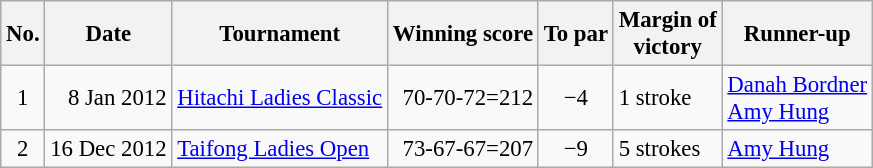<table class="wikitable" style="font-size:95%;">
<tr>
<th>No.</th>
<th>Date</th>
<th>Tournament</th>
<th>Winning score</th>
<th>To par</th>
<th>Margin of<br>victory</th>
<th>Runner-up</th>
</tr>
<tr>
<td align=center>1</td>
<td align=right>8 Jan 2012</td>
<td><a href='#'>Hitachi Ladies Classic</a></td>
<td align=right>70-70-72=212</td>
<td align=center>−4</td>
<td>1 stroke</td>
<td> <a href='#'>Danah Bordner</a> <br>  <a href='#'>Amy Hung</a></td>
</tr>
<tr>
<td align=center>2</td>
<td align=right>16 Dec 2012</td>
<td><a href='#'>Taifong Ladies Open</a></td>
<td align=right>73-67-67=207</td>
<td align=center>−9</td>
<td>5 strokes</td>
<td> <a href='#'>Amy Hung</a></td>
</tr>
</table>
